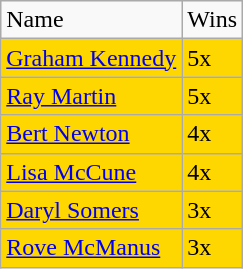<table class="wikitable">
<tr>
<td>Name</td>
<td>Wins</td>
</tr>
<tr bgcolor=gold>
<td><a href='#'>Graham Kennedy</a></td>
<td>5x</td>
</tr>
<tr bgcolor=gold>
<td><a href='#'>Ray Martin</a></td>
<td>5x</td>
</tr>
<tr bgcolor=gold>
<td><a href='#'>Bert Newton</a></td>
<td>4x</td>
</tr>
<tr bgcolor=gold>
<td><a href='#'>Lisa McCune</a></td>
<td>4x</td>
</tr>
<tr bgcolor=gold>
<td><a href='#'>Daryl Somers</a></td>
<td>3x</td>
</tr>
<tr bgcolor=gold>
<td><a href='#'>Rove McManus</a></td>
<td>3x</td>
</tr>
</table>
